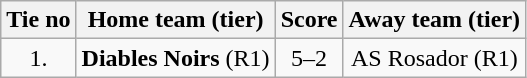<table class="wikitable" style="text-align: center">
<tr>
<th>Tie no</th>
<th>Home team (tier)</th>
<th>Score</th>
<th>Away team (tier)</th>
</tr>
<tr>
<td>1.</td>
<td> <strong>Diables Noirs</strong> (R1)</td>
<td>5–2</td>
<td>AS Rosador (R1) </td>
</tr>
</table>
